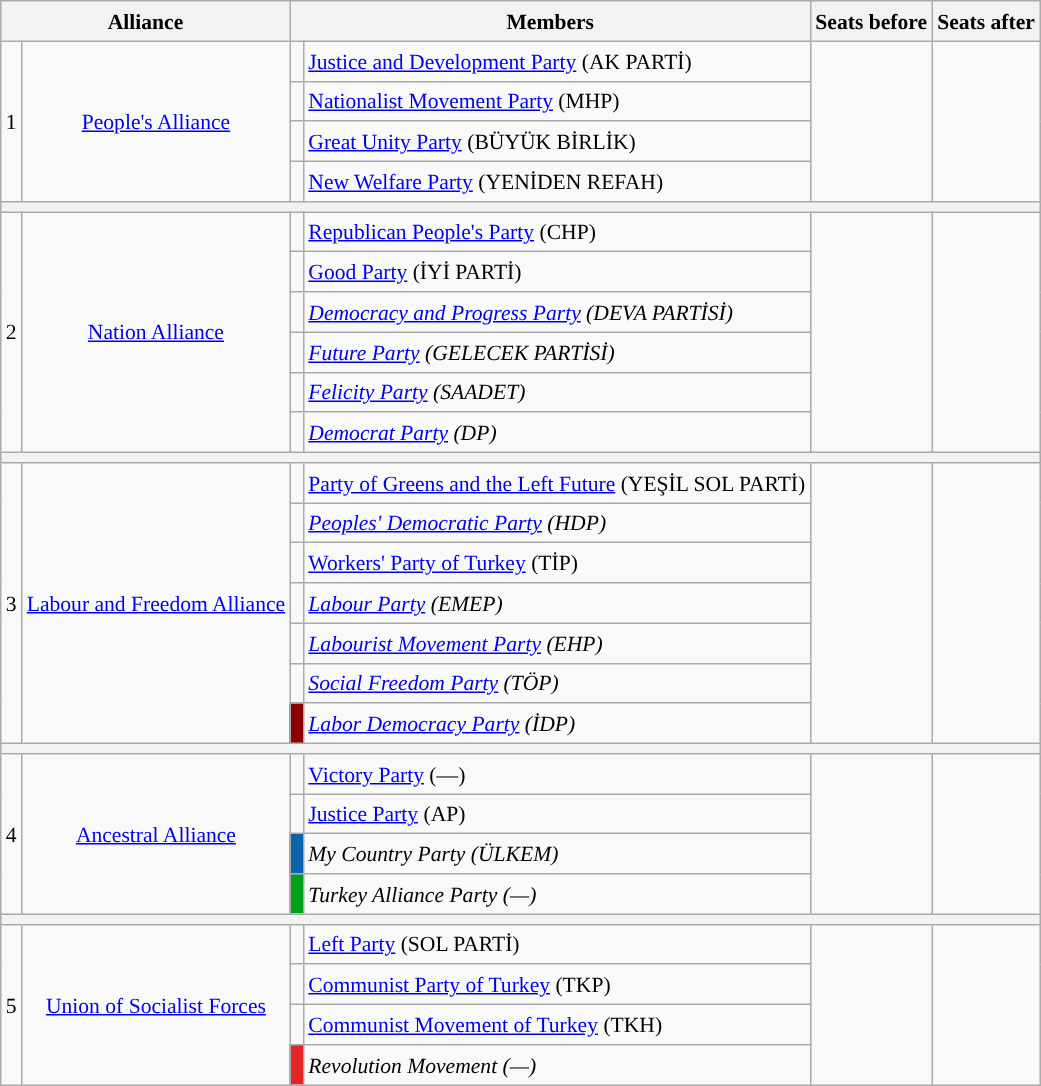<table class="wikitable" style="text-align:left;  font-size:90%; line-height:20px;">
<tr>
<th colspan="2">Alliance</th>
<th colspan="2">Members</th>
<th colspan="1">Seats before</th>
<th colspan="1">Seats after</th>
</tr>
<tr>
<td rowspan="4" style="text-align:center;">1</td>
<td rowspan="4" style="text-align:center;"><a href='#'>People's Alliance</a></td>
<td style="background:"></td>
<td><a href='#'>Justice and Development Party</a> (AK PARTİ)</td>
<td rowspan="4" style="text-align:center;"></td>
<td rowspan="4" style="text-align:center;"></td>
</tr>
<tr>
<td style="background:"></td>
<td><a href='#'>Nationalist Movement Party</a> (MHP)</td>
</tr>
<tr>
<td style="background:"></td>
<td><a href='#'>Great Unity Party</a> (BÜYÜK BİRLİK)</td>
</tr>
<tr>
<td style="background:"></td>
<td><a href='#'>New Welfare Party</a> (YENİDEN REFAH)</td>
</tr>
<tr>
<th colspan="6"></th>
</tr>
<tr>
<td rowspan="6" style="text-align:center;">2</td>
<td rowspan="6" style="text-align:center;"><a href='#'>Nation Alliance</a></td>
<td style="background:"></td>
<td><a href='#'>Republican People's Party</a> (CHP)</td>
<td rowspan="6" style="text-align:center;"></td>
<td rowspan="6" style="text-align:center;"></td>
</tr>
<tr>
<td style="background:"></td>
<td><a href='#'>Good Party</a> (İYİ PARTİ)</td>
</tr>
<tr>
<td style="background:"></td>
<td><em><a href='#'>Democracy and Progress Party</a> (DEVA PARTİSİ)</em></td>
</tr>
<tr>
<td style="background:"></td>
<td><em><a href='#'>Future Party</a> (GELECEK PARTİSİ)</em></td>
</tr>
<tr>
<td style="background:"></td>
<td><em><a href='#'>Felicity Party</a> (SAADET)</em></td>
</tr>
<tr>
<td style="background:"></td>
<td><em><a href='#'>Democrat Party</a> (DP)</em></td>
</tr>
<tr>
<th colspan="6"></th>
</tr>
<tr>
<td rowspan="7">3</td>
<td rowspan="7"><a href='#'>Labour and Freedom Alliance</a></td>
<td style="background:"></td>
<td><a href='#'>Party of Greens and the Left Future</a> (YEŞİL SOL PARTİ)</td>
<td rowspan="7"></td>
<td rowspan="7"></td>
</tr>
<tr>
<td style="background:"></td>
<td><em><a href='#'>Peoples' Democratic Party</a> (HDP)</em></td>
</tr>
<tr>
<td style="background:"></td>
<td><a href='#'>Workers' Party of Turkey</a> (TİP)</td>
</tr>
<tr>
<td style="background:"></td>
<td><em><a href='#'>Labour Party</a> (EMEP)</em></td>
</tr>
<tr>
<td style="background:"></td>
<td><em><a href='#'>Labourist Movement Party</a> (EHP)</em></td>
</tr>
<tr>
<td style="background:"></td>
<td><em><a href='#'>Social Freedom Party</a> (TÖP)</em></td>
</tr>
<tr>
<td style="background:darkred; width:2px;"></td>
<td><em><a href='#'>Labor Democracy Party</a> (İDP)</em></td>
</tr>
<tr>
<th colspan="6"></th>
</tr>
<tr>
<td rowspan="4" style="text-align:center;">4</td>
<td rowspan="4" style="text-align:center;"><a href='#'>Ancestral Alliance</a></td>
<td style="background:"></td>
<td><a href='#'>Victory Party</a> (—)</td>
<td rowspan="4" style="text-align:center;"></td>
<td rowspan="4" style="text-align:center;"></td>
</tr>
<tr>
<td style="background:"></td>
<td><a href='#'>Justice Party</a> (AP)</td>
</tr>
<tr>
<td style="background:#0C64AC; width:2px;"></td>
<td><em>My Country Party (ÜLKEM)</em></td>
</tr>
<tr>
<td style="background:#009F1A; width:2px;"></td>
<td><em>Turkey Alliance Party (—)</em></td>
</tr>
<tr>
<th colspan="6"></th>
</tr>
<tr>
<td rowspan="4" style="text-align:center;">5</td>
<td rowspan="4" style="text-align:center;"><a href='#'>Union of Socialist Forces</a></td>
<td style="background:"></td>
<td><a href='#'>Left Party</a> (SOL PARTİ)</td>
<td rowspan="4" style="text-align:center;"></td>
<td rowspan="4" style="text-align:center;"></td>
</tr>
<tr>
<td style="background:"></td>
<td><a href='#'>Communist Party of Turkey</a> (TKP)</td>
</tr>
<tr>
<td style="background-color:"></td>
<td><a href='#'>Communist Movement of Turkey</a> (TKH)</td>
</tr>
<tr>
<td style="background-color:#E42528; width:2px;"></td>
<td><em>Revolution Movement (—)</em></td>
</tr>
</table>
